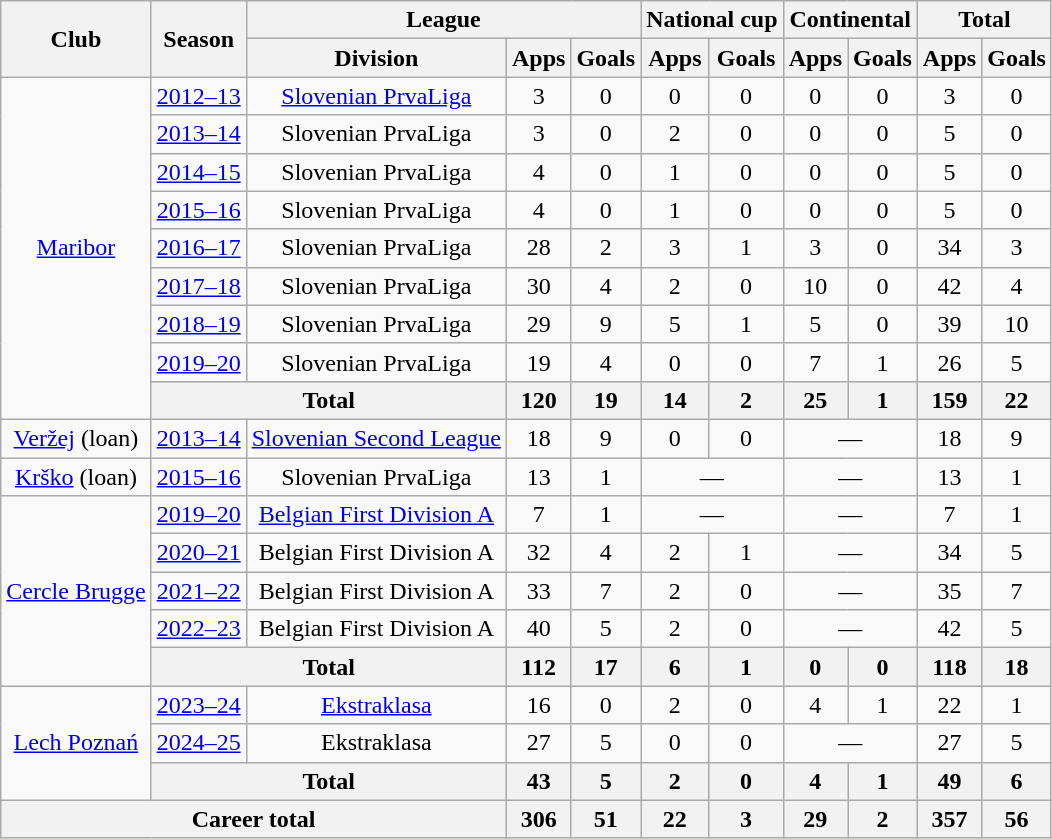<table class="wikitable" style="text-align:center">
<tr>
<th rowspan=2>Club</th>
<th rowspan=2>Season</th>
<th colspan=3>League</th>
<th colspan=2>National cup</th>
<th colspan=2>Continental</th>
<th colspan=2>Total</th>
</tr>
<tr>
<th>Division</th>
<th>Apps</th>
<th>Goals</th>
<th>Apps</th>
<th>Goals</th>
<th>Apps</th>
<th>Goals</th>
<th>Apps</th>
<th>Goals</th>
</tr>
<tr>
<td rowspan=9><a href='#'>Maribor</a></td>
<td><a href='#'>2012–13</a></td>
<td><a href='#'>Slovenian PrvaLiga</a></td>
<td>3</td>
<td>0</td>
<td>0</td>
<td>0</td>
<td>0</td>
<td>0</td>
<td>3</td>
<td>0</td>
</tr>
<tr>
<td><a href='#'>2013–14</a></td>
<td>Slovenian PrvaLiga</td>
<td>3</td>
<td>0</td>
<td>2</td>
<td>0</td>
<td>0</td>
<td>0</td>
<td>5</td>
<td>0</td>
</tr>
<tr>
<td><a href='#'>2014–15</a></td>
<td>Slovenian PrvaLiga</td>
<td>4</td>
<td>0</td>
<td>1</td>
<td>0</td>
<td>0</td>
<td>0</td>
<td>5</td>
<td>0</td>
</tr>
<tr>
<td><a href='#'>2015–16</a></td>
<td>Slovenian PrvaLiga</td>
<td>4</td>
<td>0</td>
<td>1</td>
<td>0</td>
<td>0</td>
<td>0</td>
<td>5</td>
<td>0</td>
</tr>
<tr>
<td><a href='#'>2016–17</a></td>
<td>Slovenian PrvaLiga</td>
<td>28</td>
<td>2</td>
<td>3</td>
<td>1</td>
<td>3</td>
<td>0</td>
<td>34</td>
<td>3</td>
</tr>
<tr>
<td><a href='#'>2017–18</a></td>
<td>Slovenian PrvaLiga</td>
<td>30</td>
<td>4</td>
<td>2</td>
<td>0</td>
<td>10</td>
<td>0</td>
<td>42</td>
<td>4</td>
</tr>
<tr>
<td><a href='#'>2018–19</a></td>
<td>Slovenian PrvaLiga</td>
<td>29</td>
<td>9</td>
<td>5</td>
<td>1</td>
<td>5</td>
<td>0</td>
<td>39</td>
<td>10</td>
</tr>
<tr>
<td><a href='#'>2019–20</a></td>
<td>Slovenian PrvaLiga</td>
<td>19</td>
<td>4</td>
<td>0</td>
<td>0</td>
<td>7</td>
<td>1</td>
<td>26</td>
<td>5</td>
</tr>
<tr>
<th colspan=2>Total</th>
<th>120</th>
<th>19</th>
<th>14</th>
<th>2</th>
<th>25</th>
<th>1</th>
<th>159</th>
<th>22</th>
</tr>
<tr>
<td><a href='#'>Veržej</a> (loan)</td>
<td><a href='#'>2013–14</a></td>
<td><a href='#'>Slovenian Second League</a></td>
<td>18</td>
<td>9</td>
<td>0</td>
<td>0</td>
<td colspan=2>—</td>
<td>18</td>
<td>9</td>
</tr>
<tr>
<td><a href='#'>Krško</a> (loan)</td>
<td><a href='#'>2015–16</a></td>
<td>Slovenian PrvaLiga</td>
<td>13</td>
<td>1</td>
<td colspan=2>—</td>
<td colspan=2>—</td>
<td>13</td>
<td>1</td>
</tr>
<tr>
<td rowspan=5><a href='#'>Cercle Brugge</a></td>
<td><a href='#'>2019–20</a></td>
<td><a href='#'>Belgian First Division A</a></td>
<td>7</td>
<td>1</td>
<td colspan=2>—</td>
<td colspan=2>—</td>
<td>7</td>
<td>1</td>
</tr>
<tr>
<td><a href='#'>2020–21</a></td>
<td>Belgian First Division A</td>
<td>32</td>
<td>4</td>
<td>2</td>
<td>1</td>
<td colspan=2>—</td>
<td>34</td>
<td>5</td>
</tr>
<tr>
<td><a href='#'>2021–22</a></td>
<td>Belgian First Division A</td>
<td>33</td>
<td>7</td>
<td>2</td>
<td>0</td>
<td colspan=2>—</td>
<td>35</td>
<td>7</td>
</tr>
<tr>
<td><a href='#'>2022–23</a></td>
<td>Belgian First Division A</td>
<td>40</td>
<td>5</td>
<td>2</td>
<td>0</td>
<td colspan=2>—</td>
<td>42</td>
<td>5</td>
</tr>
<tr>
<th colspan=2>Total</th>
<th>112</th>
<th>17</th>
<th>6</th>
<th>1</th>
<th>0</th>
<th>0</th>
<th>118</th>
<th>18</th>
</tr>
<tr>
<td rowspan=3><a href='#'>Lech Poznań</a></td>
<td><a href='#'>2023–24</a></td>
<td><a href='#'>Ekstraklasa</a></td>
<td>16</td>
<td>0</td>
<td>2</td>
<td>0</td>
<td>4</td>
<td>1</td>
<td>22</td>
<td>1</td>
</tr>
<tr>
<td><a href='#'>2024–25</a></td>
<td>Ekstraklasa</td>
<td>27</td>
<td>5</td>
<td>0</td>
<td>0</td>
<td colspan=2>—</td>
<td>27</td>
<td>5</td>
</tr>
<tr>
<th colspan=2>Total</th>
<th>43</th>
<th>5</th>
<th>2</th>
<th>0</th>
<th>4</th>
<th>1</th>
<th>49</th>
<th>6</th>
</tr>
<tr>
<th colspan=3>Career total</th>
<th>306</th>
<th>51</th>
<th>22</th>
<th>3</th>
<th>29</th>
<th>2</th>
<th>357</th>
<th>56</th>
</tr>
</table>
